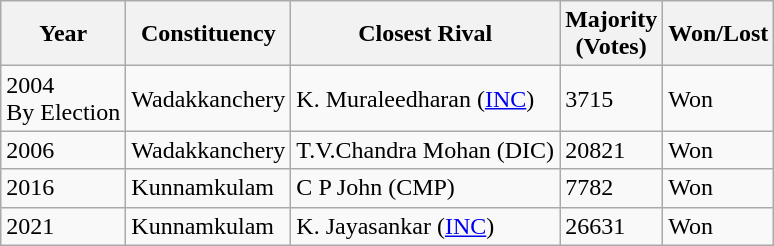<table class="wikitable">
<tr>
<th>Year</th>
<th>Constituency</th>
<th>Closest Rival</th>
<th>Majority<br>(Votes)</th>
<th>Won/Lost</th>
</tr>
<tr>
<td>2004<br>By Election</td>
<td>Wadakkanchery</td>
<td>K. Muraleedharan  (<a href='#'>INC</a>)</td>
<td>3715</td>
<td>Won</td>
</tr>
<tr>
<td>2006</td>
<td>Wadakkanchery</td>
<td>T.V.Chandra Mohan (DIC)</td>
<td>20821</td>
<td>Won</td>
</tr>
<tr>
<td>2016</td>
<td>Kunnamkulam</td>
<td>C P John (CMP)</td>
<td>7782</td>
<td>Won</td>
</tr>
<tr>
<td>2021</td>
<td>Kunnamkulam</td>
<td>K. Jayasankar (<a href='#'>INC</a>)</td>
<td>26631</td>
<td>Won</td>
</tr>
</table>
